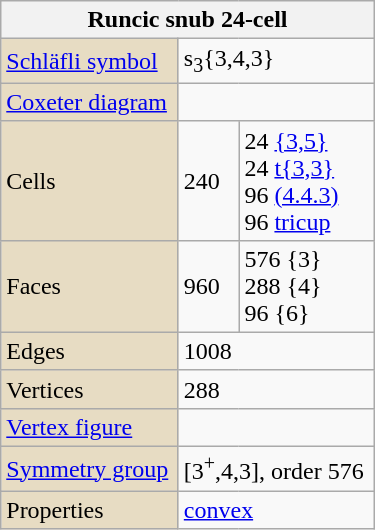<table class="wikitable" style="float:right; margin-left:8px; width:250px">
<tr>
<th bgcolor=#e7dcc3 align=center colspan=3>Runcic snub 24-cell</th>
</tr>
<tr>
<td bgcolor=#e7dcc3><a href='#'>Schläfli symbol</a></td>
<td colspan=2>s<sub>3</sub>{3,4,3}</td>
</tr>
<tr>
<td bgcolor=#e7dcc3><a href='#'>Coxeter diagram</a></td>
<td colspan=2></td>
</tr>
<tr>
<td bgcolor=#e7dcc3>Cells</td>
<td>240</td>
<td>24 <a href='#'>{3,5}</a> <br>24 <a href='#'>t{3,3}</a> <br>96 <a href='#'>(4.4.3)</a> <br>96 <a href='#'>tricup</a> </td>
</tr>
<tr>
<td bgcolor=#e7dcc3>Faces</td>
<td>960</td>
<td>576 {3}<br>288 {4}<br>96 {6}</td>
</tr>
<tr>
<td bgcolor=#e7dcc3>Edges</td>
<td colspan=2>1008</td>
</tr>
<tr>
<td bgcolor=#e7dcc3>Vertices</td>
<td colspan=2>288</td>
</tr>
<tr>
<td bgcolor=#e7dcc3><a href='#'>Vertex figure</a></td>
<td colspan=2></td>
</tr>
<tr>
<td bgcolor=#e7dcc3><a href='#'>Symmetry group</a></td>
<td colspan=2>[3<sup>+</sup>,4,3], order 576</td>
</tr>
<tr>
<td bgcolor=#e7dcc3>Properties</td>
<td colspan=2><a href='#'>convex</a></td>
</tr>
</table>
